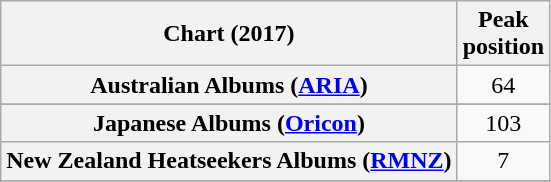<table class="wikitable sortable plainrowheaders" style="text-align:center">
<tr>
<th scope="col">Chart (2017)</th>
<th scope="col">Peak<br>position</th>
</tr>
<tr>
<th scope="row">Australian Albums (<a href='#'>ARIA</a>)</th>
<td>64</td>
</tr>
<tr>
</tr>
<tr>
</tr>
<tr>
</tr>
<tr>
</tr>
<tr>
</tr>
<tr>
</tr>
<tr>
</tr>
<tr>
</tr>
<tr>
<th scope="row">Japanese Albums (<a href='#'>Oricon</a>)</th>
<td>103</td>
</tr>
<tr>
<th scope="row">New Zealand Heatseekers Albums (<a href='#'>RMNZ</a>)</th>
<td>7</td>
</tr>
<tr>
</tr>
<tr>
</tr>
<tr>
</tr>
<tr>
</tr>
<tr>
</tr>
<tr>
</tr>
<tr>
</tr>
<tr>
</tr>
<tr>
</tr>
<tr>
</tr>
</table>
